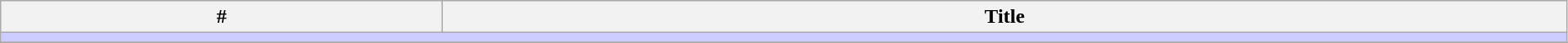<table class="wikitable" style="width:98%;">
<tr>
<th>#</th>
<th>Title</th>
</tr>
<tr>
<td colspan="2" style="background:#ccf;"></td>
</tr>
<tr>
</tr>
</table>
